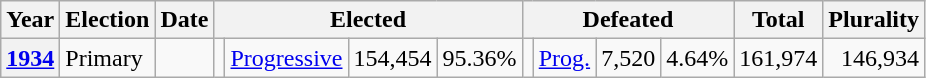<table class="wikitable">
<tr>
<th>Year</th>
<th>Election</th>
<th>Date</th>
<th colspan="4">Elected</th>
<th colspan="4">Defeated</th>
<th>Total</th>
<th>Plurality</th>
</tr>
<tr>
<th><a href='#'>1934</a></th>
<td>Primary</td>
<td></td>
<td valign="top"></td>
<td valign="top" ><a href='#'>Progressive</a></td>
<td align="right" valign="top">154,454</td>
<td align="right" valign="top">95.36%</td>
<td valign="top"></td>
<td valign="top" ><a href='#'>Prog.</a></td>
<td align="right" valign="top">7,520</td>
<td align="right" valign="top">4.64%</td>
<td align="right" valign="top">161,974</td>
<td align="right" valign="top">146,934</td>
</tr>
</table>
